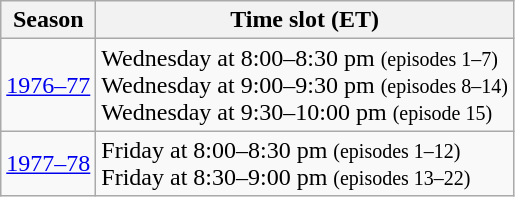<table class="wikitable">
<tr>
<th>Season</th>
<th>Time slot (ET)</th>
</tr>
<tr>
<td><a href='#'>1976–77</a></td>
<td>Wednesday at 8:00–8:30 pm <small>(episodes 1–7)</small><br>Wednesday at 9:00–9:30 pm <small>(episodes 8–14)</small><br>Wednesday at 9:30–10:00 pm <small>(episode 15)</small></td>
</tr>
<tr>
<td><a href='#'>1977–78</a></td>
<td>Friday at 8:00–8:30 pm <small>(episodes 1–12)</small><br>Friday at 8:30–9:00 pm <small>(episodes 13–22)</small></td>
</tr>
</table>
